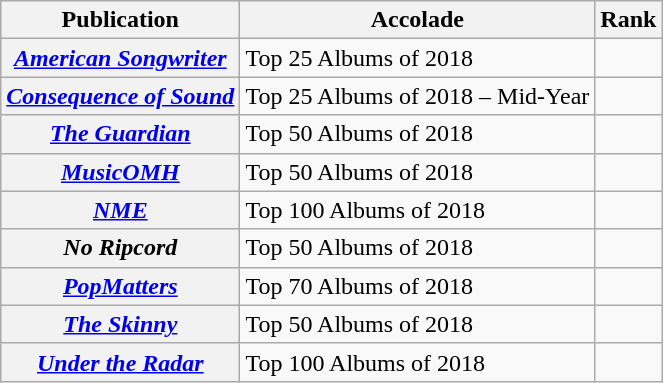<table class="wikitable sortable plainrowheaders">
<tr>
<th scope="col">Publication</th>
<th scope="col">Accolade</th>
<th scope="col">Rank</th>
</tr>
<tr>
<th scope="row"><em><a href='#'>American Songwriter</a></em></th>
<td>Top 25 Albums of 2018</td>
<td></td>
</tr>
<tr>
<th scope="row"><em><a href='#'>Consequence of Sound</a></em></th>
<td>Top 25 Albums of 2018 – Mid-Year</td>
<td></td>
</tr>
<tr>
<th scope="row"><em><a href='#'>The Guardian</a></em></th>
<td>Top 50 Albums of 2018</td>
<td></td>
</tr>
<tr>
<th scope="row"><em><a href='#'>MusicOMH</a></em></th>
<td>Top 50 Albums of 2018</td>
<td></td>
</tr>
<tr>
<th scope="row"><em><a href='#'>NME</a></em></th>
<td>Top 100 Albums of 2018</td>
<td></td>
</tr>
<tr>
<th scope="row"><em>No Ripcord</em></th>
<td>Top 50 Albums of 2018</td>
<td></td>
</tr>
<tr>
<th scope="row"><em><a href='#'>PopMatters</a></em></th>
<td>Top 70 Albums of 2018</td>
<td></td>
</tr>
<tr>
<th scope="row"><em><a href='#'>The Skinny</a></em></th>
<td>Top 50 Albums of 2018</td>
<td></td>
</tr>
<tr>
<th scope="row"><em><a href='#'>Under the Radar</a></em></th>
<td>Top 100 Albums of 2018</td>
<td></td>
</tr>
</table>
